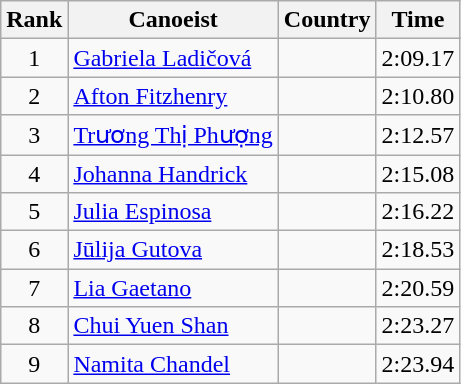<table class="wikitable" style="text-align:center">
<tr>
<th>Rank</th>
<th>Canoeist</th>
<th>Country</th>
<th>Time</th>
</tr>
<tr>
<td>1</td>
<td align="left"><a href='#'>Gabriela Ladičová</a></td>
<td align="left"></td>
<td>2:09.17</td>
</tr>
<tr>
<td>2</td>
<td align="left"><a href='#'>Afton Fitzhenry</a></td>
<td align="left"></td>
<td>2:10.80</td>
</tr>
<tr>
<td>3</td>
<td align="left"><a href='#'>Trương Thị Phượng</a></td>
<td align="left"></td>
<td>2:12.57</td>
</tr>
<tr>
<td>4</td>
<td align="left"><a href='#'>Johanna Handrick</a></td>
<td align="left"></td>
<td>2:15.08</td>
</tr>
<tr>
<td>5</td>
<td align="left"><a href='#'>Julia Espinosa</a></td>
<td align="left"></td>
<td>2:16.22</td>
</tr>
<tr>
<td>6</td>
<td align="left"><a href='#'>Jūlija Gutova</a></td>
<td align="left"></td>
<td>2:18.53</td>
</tr>
<tr>
<td>7</td>
<td align="left"><a href='#'>Lia Gaetano</a></td>
<td align="left"></td>
<td>2:20.59</td>
</tr>
<tr>
<td>8</td>
<td align="left"><a href='#'>Chui Yuen Shan</a></td>
<td align="left"></td>
<td>2:23.27</td>
</tr>
<tr>
<td>9</td>
<td align="left"><a href='#'>Namita Chandel</a></td>
<td align="left"></td>
<td>2:23.94</td>
</tr>
</table>
